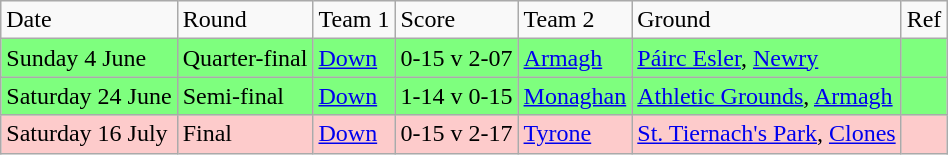<table class="wikitable">
<tr>
<td>Date</td>
<td>Round</td>
<td>Team 1</td>
<td>Score</td>
<td>Team 2</td>
<td>Ground</td>
<td>Ref</td>
</tr>
<tr style="background:#7eff7e;">
<td>Sunday 4 June</td>
<td>Quarter-final</td>
<td><a href='#'>Down</a></td>
<td>0-15 v 2-07</td>
<td><a href='#'>Armagh</a></td>
<td><a href='#'>Páirc Esler</a>, <a href='#'>Newry</a></td>
<td></td>
</tr>
<tr style="background:#7eff7e;">
<td>Saturday 24 June</td>
<td>Semi-final</td>
<td><a href='#'>Down</a></td>
<td>1-14 v 0-15</td>
<td><a href='#'>Monaghan</a></td>
<td><a href='#'>Athletic Grounds</a>, <a href='#'>Armagh</a></td>
<td></td>
</tr>
<tr style="background:#fdcbcb;">
<td>Saturday 16 July</td>
<td>Final</td>
<td><a href='#'>Down</a></td>
<td>0-15 v 2-17</td>
<td><a href='#'>Tyrone</a></td>
<td><a href='#'>St. Tiernach's Park</a>, <a href='#'>Clones</a></td>
<td></td>
</tr>
</table>
